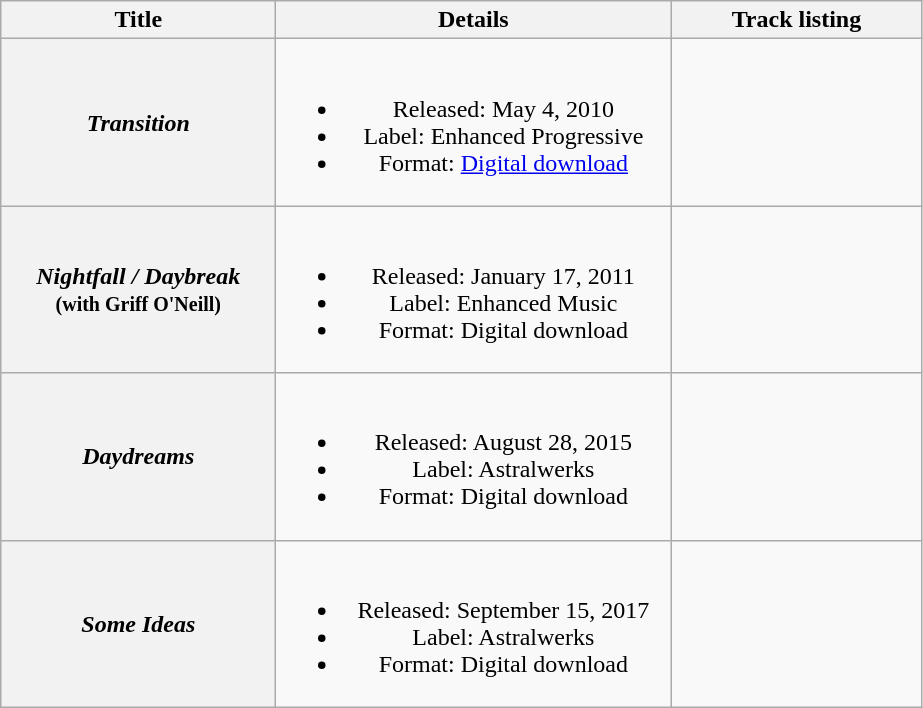<table class="wikitable plainrowheaders" style="text-align:center;">
<tr>
<th scope="col" style="width:11em;">Title</th>
<th scope="col" style="width:16em;">Details</th>
<th scope="col" style="width:10em;">Track listing</th>
</tr>
<tr>
<th scope="row"><em>Transition</em></th>
<td><br><ul><li>Released: May 4, 2010</li><li>Label: Enhanced Progressive</li><li>Format: <a href='#'>Digital download</a></li></ul></td>
<td></td>
</tr>
<tr>
<th scope="row"><em>Nightfall / Daybreak</em> <br><small>(with Griff O'Neill)</small></th>
<td><br><ul><li>Released: January 17, 2011</li><li>Label: Enhanced Music</li><li>Format: Digital download</li></ul></td>
<td></td>
</tr>
<tr>
<th scope="row"><em>Daydreams</em></th>
<td><br><ul><li>Released: August 28, 2015</li><li>Label: Astralwerks</li><li>Format: Digital download</li></ul></td>
<td></td>
</tr>
<tr>
<th scope="row"><em>Some Ideas</em></th>
<td><br><ul><li>Released: September 15, 2017</li><li>Label: Astralwerks</li><li>Format: Digital download</li></ul></td>
<td></td>
</tr>
</table>
